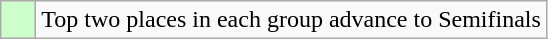<table class="wikitable">
<tr>
<td style="background:#cfc;">    </td>
<td>Top two places in each group advance to Semifinals</td>
</tr>
</table>
